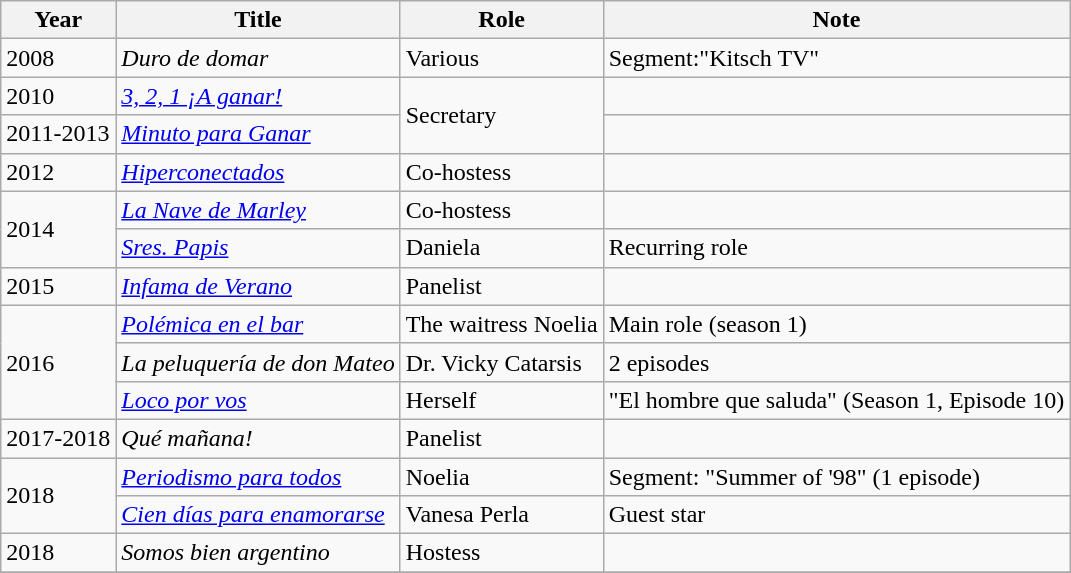<table class="wikitable sortable">
<tr>
<th>Year</th>
<th>Title</th>
<th>Role</th>
<th>Note</th>
</tr>
<tr>
<td>2008</td>
<td><em>Duro de domar</em></td>
<td>Various</td>
<td>Segment:"Kitsch TV"</td>
</tr>
<tr>
<td>2010</td>
<td><em><a href='#'>3, 2, 1 ¡A ganar!</a></em></td>
<td rowspan="2">Secretary</td>
<td></td>
</tr>
<tr>
<td>2011-2013</td>
<td><em><a href='#'>Minuto para Ganar</a></em></td>
<td></td>
</tr>
<tr>
<td>2012</td>
<td><em><a href='#'>Hiperconectados</a></em></td>
<td>Co-hostess</td>
<td></td>
</tr>
<tr>
<td rowspan="2">2014</td>
<td><em><a href='#'>La Nave de Marley</a></em></td>
<td>Co-hostess</td>
<td></td>
</tr>
<tr>
<td><em><a href='#'>Sres. Papis</a></em></td>
<td>Daniela</td>
<td>Recurring role</td>
</tr>
<tr>
<td>2015</td>
<td><em><a href='#'>Infama de Verano</a></em></td>
<td>Panelist</td>
<td></td>
</tr>
<tr>
<td rowspan="3">2016</td>
<td><em><a href='#'>Polémica en el bar</a></em></td>
<td>The waitress Noelia</td>
<td>Main role (season 1)</td>
</tr>
<tr>
<td><em>La peluquería de don Mateo</em></td>
<td>Dr. Vicky Catarsis</td>
<td>2 episodes</td>
</tr>
<tr>
<td><em><a href='#'>Loco por vos</a></em></td>
<td>Herself</td>
<td>"El hombre que saluda" (Season 1, Episode 10)</td>
</tr>
<tr>
<td>2017-2018</td>
<td><em>Qué mañana!</em></td>
<td>Panelist</td>
<td></td>
</tr>
<tr>
<td rowspan="2">2018</td>
<td><em><a href='#'>Periodismo para todos</a></em></td>
<td>Noelia</td>
<td>Segment: "Summer of '98" (1 episode)</td>
</tr>
<tr>
<td><em><a href='#'>Cien días para enamorarse</a></em></td>
<td>Vanesa Perla</td>
<td>Guest star</td>
</tr>
<tr>
<td>2018</td>
<td><em>Somos bien argentino</em></td>
<td>Hostess</td>
<td></td>
</tr>
<tr>
</tr>
</table>
